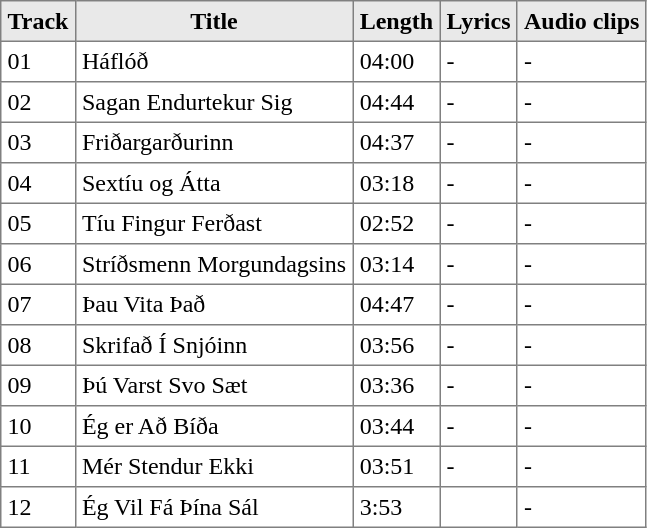<table class="toccolours" border="1" cellpadding="4" style="border-collapse:collapse">
<tr style="background-color:#e9e9e9" |>
<th>Track</th>
<th>Title</th>
<th>Length</th>
<th>Lyrics</th>
<th>Audio clips</th>
</tr>
<tr>
<td>01</td>
<td>Háflóð</td>
<td>04:00</td>
<td>-</td>
<td>-</td>
</tr>
<tr>
<td>02</td>
<td>Sagan Endurtekur Sig</td>
<td>04:44</td>
<td>-</td>
<td>-</td>
</tr>
<tr>
<td>03</td>
<td>Friðargarðurinn</td>
<td>04:37</td>
<td>-</td>
<td>-</td>
</tr>
<tr>
<td>04</td>
<td>Sextíu og Átta</td>
<td>03:18</td>
<td>-</td>
<td>-</td>
</tr>
<tr>
<td>05</td>
<td>Tíu Fingur Ferðast</td>
<td>02:52</td>
<td>-</td>
<td>-</td>
</tr>
<tr>
<td>06</td>
<td>Stríðsmenn Morgundagsins</td>
<td>03:14</td>
<td>-</td>
<td>-</td>
</tr>
<tr>
<td>07</td>
<td>Þau Vita Það</td>
<td>04:47</td>
<td>-</td>
<td>-</td>
</tr>
<tr>
<td>08</td>
<td>Skrifað Í Snjóinn</td>
<td>03:56</td>
<td>-</td>
<td>-</td>
</tr>
<tr>
<td>09</td>
<td>Þú Varst Svo Sæt</td>
<td>03:36</td>
<td>-</td>
<td>-</td>
</tr>
<tr>
<td>10</td>
<td>Ég er Að Bíða</td>
<td>03:44</td>
<td>-</td>
<td>-</td>
</tr>
<tr>
<td>11</td>
<td>Mér Stendur Ekki</td>
<td>03:51</td>
<td>-</td>
<td>-</td>
</tr>
<tr>
<td>12</td>
<td>Ég Vil Fá Þína Sál</td>
<td>3:53</td>
<td></td>
<td>-</td>
</tr>
</table>
